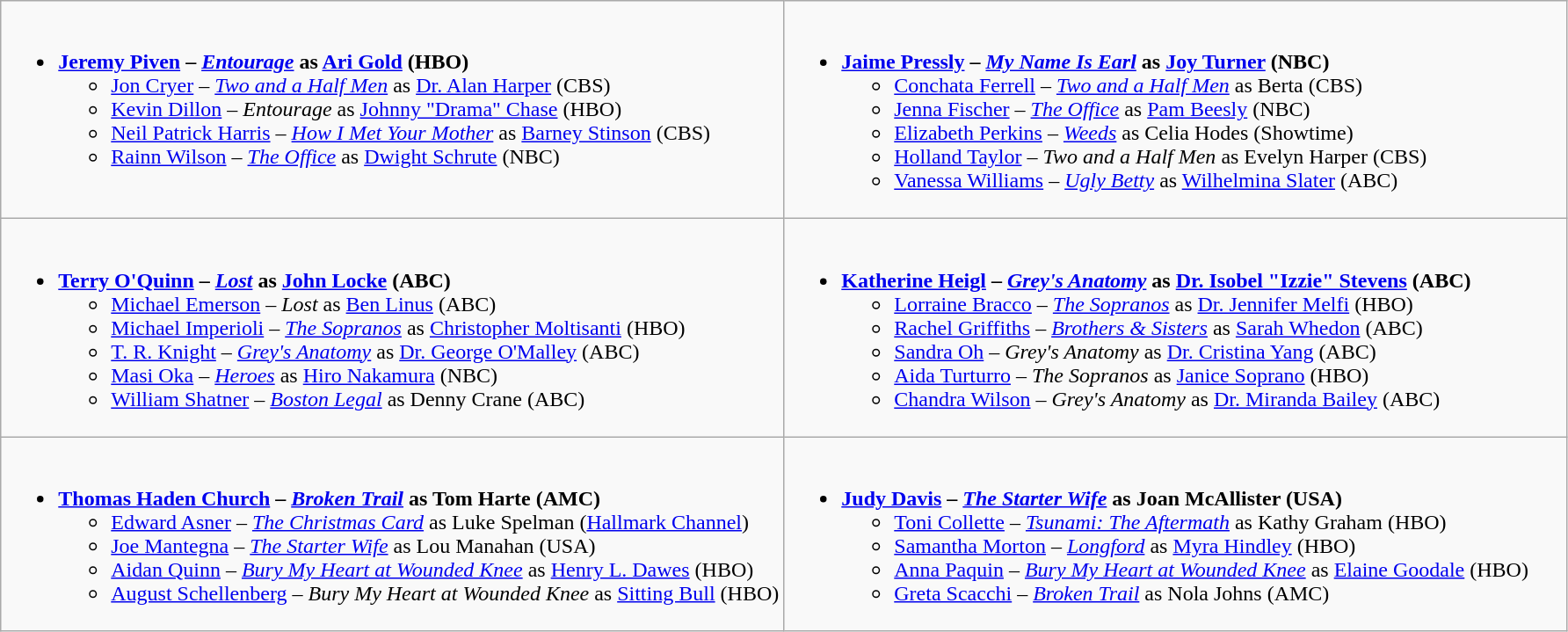<table class="wikitable">
<tr>
<td style="vertical-align:top;" width="50%"><br><ul><li><strong><a href='#'>Jeremy Piven</a> – <em><a href='#'>Entourage</a></em> as <a href='#'>Ari Gold</a> (HBO)</strong><ul><li><a href='#'>Jon Cryer</a> – <em><a href='#'>Two and a Half Men</a></em> as <a href='#'>Dr. Alan Harper</a> (CBS)</li><li><a href='#'>Kevin Dillon</a> – <em>Entourage</em> as <a href='#'>Johnny "Drama" Chase</a> (HBO)</li><li><a href='#'>Neil Patrick Harris</a> – <em><a href='#'>How I Met Your Mother</a></em> as <a href='#'>Barney Stinson</a> (CBS)</li><li><a href='#'>Rainn Wilson</a> – <em><a href='#'>The Office</a></em> as <a href='#'>Dwight Schrute</a> (NBC)</li></ul></li></ul></td>
<td style="vertical-align:top;" width="50%"><br><ul><li><strong><a href='#'>Jaime Pressly</a> – <em><a href='#'>My Name Is Earl</a></em> as <a href='#'>Joy Turner</a> (NBC)</strong><ul><li><a href='#'>Conchata Ferrell</a> – <em><a href='#'>Two and a Half Men</a></em> as Berta (CBS)</li><li><a href='#'>Jenna Fischer</a> – <em><a href='#'>The Office</a></em> as <a href='#'>Pam Beesly</a> (NBC)</li><li><a href='#'>Elizabeth Perkins</a> – <em><a href='#'>Weeds</a></em> as Celia Hodes (Showtime)</li><li><a href='#'>Holland Taylor</a> – <em>Two and a Half Men</em> as Evelyn Harper (CBS)</li><li><a href='#'>Vanessa Williams</a> – <em><a href='#'>Ugly Betty</a></em> as <a href='#'>Wilhelmina Slater</a> (ABC)</li></ul></li></ul></td>
</tr>
<tr>
<td style="vertical-align:top;" width="50%"><br><ul><li><strong><a href='#'>Terry O'Quinn</a> – <em><a href='#'>Lost</a></em> as <a href='#'>John Locke</a> (ABC)</strong><ul><li><a href='#'>Michael Emerson</a> – <em>Lost</em> as <a href='#'>Ben Linus</a> (ABC)</li><li><a href='#'>Michael Imperioli</a> – <em><a href='#'>The Sopranos</a></em> as <a href='#'>Christopher Moltisanti</a> (HBO)</li><li><a href='#'>T. R. Knight</a> – <em><a href='#'>Grey's Anatomy</a></em> as <a href='#'>Dr. George O'Malley</a> (ABC)</li><li><a href='#'>Masi Oka</a> – <em><a href='#'>Heroes</a></em> as <a href='#'>Hiro Nakamura</a> (NBC)</li><li><a href='#'>William Shatner</a> – <em><a href='#'>Boston Legal</a></em> as Denny Crane (ABC)</li></ul></li></ul></td>
<td style="vertical-align:top;" width="50%"><br><ul><li><strong><a href='#'>Katherine Heigl</a> – <em><a href='#'>Grey's Anatomy</a></em> as <a href='#'>Dr. Isobel "Izzie" Stevens</a> (ABC)</strong><ul><li><a href='#'>Lorraine Bracco</a> – <em><a href='#'>The Sopranos</a></em> as <a href='#'>Dr. Jennifer Melfi</a> (HBO)</li><li><a href='#'>Rachel Griffiths</a> – <em><a href='#'>Brothers & Sisters</a></em> as <a href='#'>Sarah Whedon</a> (ABC)</li><li><a href='#'>Sandra Oh</a> – <em>Grey's Anatomy</em> as <a href='#'>Dr. Cristina Yang</a> (ABC)</li><li><a href='#'>Aida Turturro</a> – <em>The Sopranos</em> as <a href='#'>Janice Soprano</a> (HBO)</li><li><a href='#'>Chandra Wilson</a> – <em>Grey's Anatomy</em> as <a href='#'>Dr. Miranda Bailey</a> (ABC)</li></ul></li></ul></td>
</tr>
<tr>
<td style="vertical-align:top;" width="50%"><br><ul><li><strong><a href='#'>Thomas Haden Church</a> – <em><a href='#'>Broken Trail</a></em> as Tom Harte (AMC)</strong><ul><li><a href='#'>Edward Asner</a> – <em><a href='#'>The Christmas Card</a></em> as Luke Spelman (<a href='#'>Hallmark Channel</a>)</li><li><a href='#'>Joe Mantegna</a> – <em><a href='#'>The Starter Wife</a></em> as Lou Manahan (USA)</li><li><a href='#'>Aidan Quinn</a> – <em><a href='#'>Bury My Heart at Wounded Knee</a></em> as <a href='#'>Henry L. Dawes</a> (HBO)</li><li><a href='#'>August Schellenberg</a> – <em>Bury My Heart at Wounded Knee</em> as <a href='#'>Sitting Bull</a> (HBO)</li></ul></li></ul></td>
<td style="vertical-align:top;" width="50%"><br><ul><li><strong><a href='#'>Judy Davis</a> – <em><a href='#'>The Starter Wife</a></em> as Joan McAllister (USA)</strong><ul><li><a href='#'>Toni Collette</a> – <em><a href='#'>Tsunami: The Aftermath</a></em> as Kathy Graham (HBO)</li><li><a href='#'>Samantha Morton</a> – <em><a href='#'>Longford</a></em> as <a href='#'>Myra Hindley</a> (HBO)</li><li><a href='#'>Anna Paquin</a> – <em><a href='#'>Bury My Heart at Wounded Knee</a></em> as <a href='#'>Elaine Goodale</a> (HBO)</li><li><a href='#'>Greta Scacchi</a> – <em><a href='#'>Broken Trail</a></em> as Nola Johns (AMC)</li></ul></li></ul></td>
</tr>
</table>
